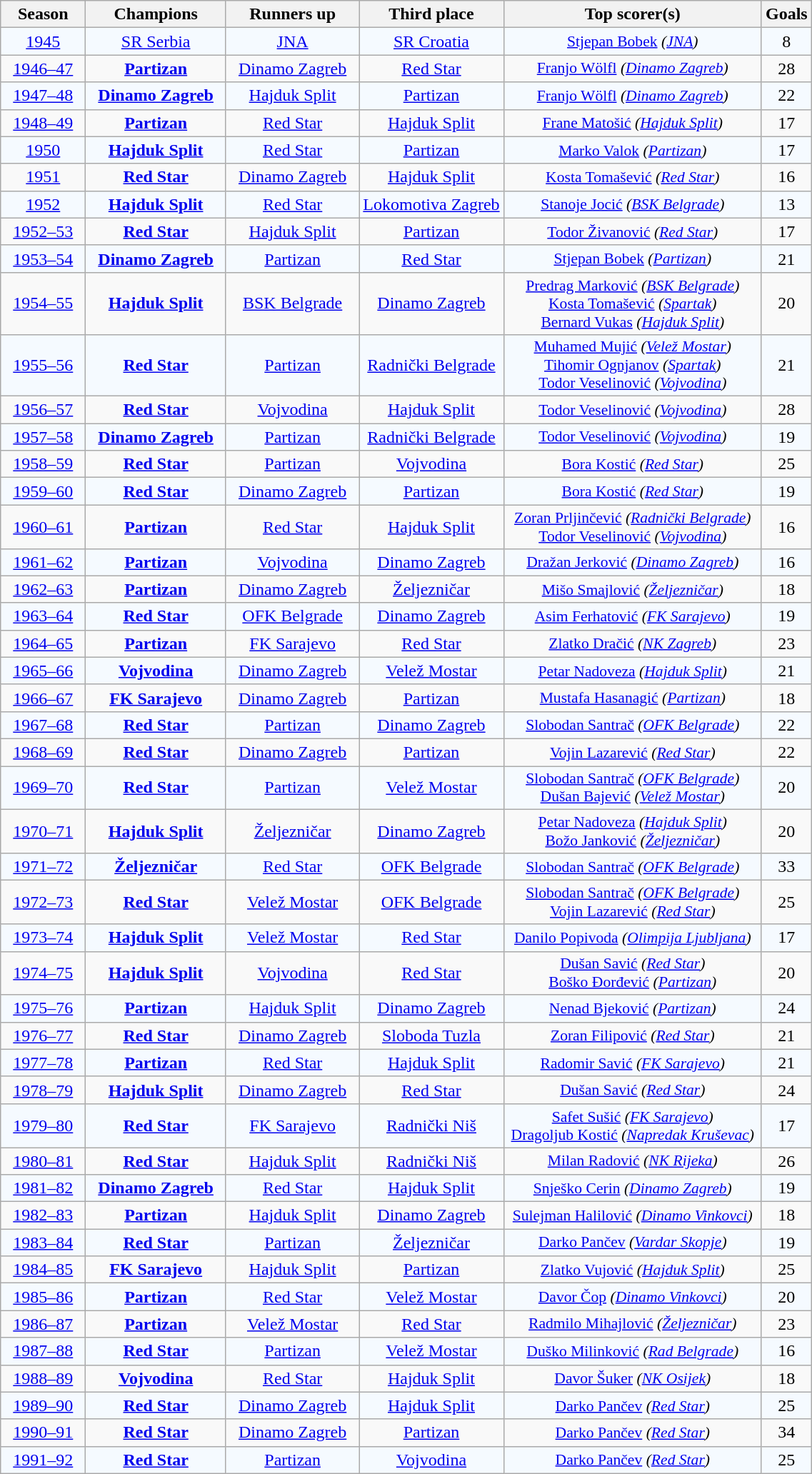<table class="wikitable sortable" style="text-align: center;">
<tr>
<th>Season</th>
<th>Champions</th>
<th>Runners up</th>
<th>Third place</th>
<th>Top scorer(s)</th>
<th>Goals</th>
</tr>
<tr bgcolor=#F5FAFF>
<td><a href='#'>1945</a> </td>
<td><a href='#'>SR Serbia</a></td>
<td><a href='#'>JNA</a></td>
<td><a href='#'>SR Croatia</a></td>
<td style="font-size: 90%;"><a href='#'>Stjepan Bobek</a> <em>(<a href='#'>JNA</a>)</em></td>
<td>8</td>
</tr>
<tr>
<td>  <a href='#'>1946–47</a>  </td>
<td><strong><a href='#'>Partizan</a></strong></td>
<td>  <a href='#'>Dinamo Zagreb</a>  </td>
<td><a href='#'>Red Star</a></td>
<td style="font-size: 90%;"><a href='#'>Franjo Wölfl</a> <em>(<a href='#'>Dinamo Zagreb</a>)</em></td>
<td>28</td>
</tr>
<tr bgcolor=#F5FAFF>
<td><a href='#'>1947–48</a></td>
<td>  <strong><a href='#'>Dinamo Zagreb</a></strong>  </td>
<td><a href='#'>Hajduk Split</a></td>
<td><a href='#'>Partizan</a></td>
<td style="font-size: 90%;"><a href='#'>Franjo Wölfl</a> <em>(<a href='#'>Dinamo Zagreb</a>)</em></td>
<td>22</td>
</tr>
<tr>
<td><a href='#'>1948–49</a></td>
<td><strong><a href='#'>Partizan</a></strong></td>
<td><a href='#'>Red Star</a></td>
<td><a href='#'>Hajduk Split</a></td>
<td style="font-size: 90%;"><a href='#'>Frane Matošić</a> <em>(<a href='#'>Hajduk Split</a>)</em></td>
<td>17</td>
</tr>
<tr bgcolor=#F5FAFF>
<td><a href='#'>1950</a></td>
<td><strong><a href='#'>Hajduk Split</a></strong></td>
<td><a href='#'>Red Star</a></td>
<td><a href='#'>Partizan</a></td>
<td style="font-size: 90%;"><a href='#'>Marko Valok</a> <em>(<a href='#'>Partizan</a>)</em></td>
<td>17</td>
</tr>
<tr>
<td><a href='#'>1951</a></td>
<td><strong><a href='#'>Red Star</a></strong></td>
<td><a href='#'>Dinamo Zagreb</a></td>
<td><a href='#'>Hajduk Split</a></td>
<td style="font-size: 90%;"><a href='#'>Kosta Tomašević</a> <em>(<a href='#'>Red Star</a>)</em></td>
<td>16</td>
</tr>
<tr bgcolor=#F5FAFF>
<td><a href='#'>1952</a></td>
<td><strong><a href='#'>Hajduk Split</a></strong></td>
<td><a href='#'>Red Star</a></td>
<td><a href='#'>Lokomotiva Zagreb</a></td>
<td style="font-size: 90%;"><a href='#'>Stanoje Jocić</a> <em>(<a href='#'>BSK Belgrade</a>)</em></td>
<td>13</td>
</tr>
<tr>
<td><a href='#'>1952–53</a></td>
<td><strong><a href='#'>Red Star</a></strong></td>
<td><a href='#'>Hajduk Split</a></td>
<td><a href='#'>Partizan</a></td>
<td style="font-size: 90%;"><a href='#'>Todor Živanović</a> <em>(<a href='#'>Red Star</a>)</em></td>
<td>17</td>
</tr>
<tr bgcolor=#F5FAFF>
<td><a href='#'>1953–54</a></td>
<td><strong><a href='#'>Dinamo Zagreb</a></strong></td>
<td><a href='#'>Partizan</a></td>
<td><a href='#'>Red Star</a></td>
<td style="font-size: 90%;"><a href='#'>Stjepan Bobek</a> <em>(<a href='#'>Partizan</a>)</em></td>
<td>21</td>
</tr>
<tr>
<td><a href='#'>1954–55</a></td>
<td><strong><a href='#'>Hajduk Split</a></strong></td>
<td><a href='#'>BSK Belgrade</a></td>
<td>  <a href='#'>Dinamo Zagreb</a>  </td>
<td style="font-size: 90%;"><a href='#'>Predrag Marković</a> <em>(<a href='#'>BSK Belgrade</a>)</em><br><a href='#'>Kosta Tomašević</a> <em>(<a href='#'>Spartak</a>)</em><br><a href='#'>Bernard Vukas</a> <em>(<a href='#'>Hajduk Split</a>)</em></td>
<td>20</td>
</tr>
<tr bgcolor=#F5FAFF>
<td><a href='#'>1955–56</a></td>
<td><strong><a href='#'>Red Star</a></strong></td>
<td><a href='#'>Partizan</a></td>
<td><a href='#'>Radnički Belgrade</a></td>
<td style="font-size: 90%;"><a href='#'>Muhamed Mujić</a> <em>(<a href='#'>Velež Mostar</a>)</em><br><a href='#'>Tihomir Ognjanov</a> <em>(<a href='#'>Spartak</a>)</em><br><a href='#'>Todor Veselinović</a> <em>(<a href='#'>Vojvodina</a>)</em></td>
<td>21</td>
</tr>
<tr>
<td><a href='#'>1956–57</a></td>
<td><strong><a href='#'>Red Star</a></strong></td>
<td><a href='#'>Vojvodina</a></td>
<td><a href='#'>Hajduk Split</a></td>
<td style="font-size: 90%;"><a href='#'>Todor Veselinović</a> <em>(<a href='#'>Vojvodina</a>)</em></td>
<td>28</td>
</tr>
<tr bgcolor=#F5FAFF>
<td><a href='#'>1957–58</a></td>
<td><strong><a href='#'>Dinamo Zagreb</a></strong></td>
<td><a href='#'>Partizan</a></td>
<td><a href='#'>Radnički Belgrade</a></td>
<td style="font-size: 90%;"><a href='#'>Todor Veselinović</a> <em>(<a href='#'>Vojvodina</a>)</em></td>
<td>19</td>
</tr>
<tr>
<td><a href='#'>1958–59</a></td>
<td><strong><a href='#'>Red Star</a></strong></td>
<td><a href='#'>Partizan</a></td>
<td><a href='#'>Vojvodina</a></td>
<td style="font-size: 90%;"><a href='#'>Bora Kostić</a> <em>(<a href='#'>Red Star</a>)</em></td>
<td>25</td>
</tr>
<tr bgcolor=#F5FAFF>
<td><a href='#'>1959–60</a></td>
<td><strong><a href='#'>Red Star</a></strong></td>
<td><a href='#'>Dinamo Zagreb</a></td>
<td><a href='#'>Partizan</a></td>
<td style="font-size: 90%;"><a href='#'>Bora Kostić</a> <em>(<a href='#'>Red Star</a>)</em></td>
<td>19</td>
</tr>
<tr>
<td><a href='#'>1960–61</a></td>
<td><strong><a href='#'>Partizan</a></strong></td>
<td><a href='#'>Red Star</a></td>
<td><a href='#'>Hajduk Split</a></td>
<td style="font-size: 90%;"><a href='#'>Zoran Prljinčević</a> <em>(<a href='#'>Radnički Belgrade</a>)</em><br><a href='#'>Todor Veselinović</a> <em>(<a href='#'>Vojvodina</a>)</em></td>
<td>16</td>
</tr>
<tr bgcolor=#F5FAFF>
<td><a href='#'>1961–62</a></td>
<td><strong><a href='#'>Partizan</a></strong></td>
<td><a href='#'>Vojvodina</a></td>
<td><a href='#'>Dinamo Zagreb</a></td>
<td style="font-size: 90%;"><a href='#'>Dražan Jerković</a> <em>(<a href='#'>Dinamo Zagreb</a>)</em></td>
<td>16</td>
</tr>
<tr>
<td><a href='#'>1962–63</a></td>
<td><strong><a href='#'>Partizan</a></strong></td>
<td><a href='#'>Dinamo Zagreb</a></td>
<td><a href='#'>Željezničar</a></td>
<td style="font-size: 90%;"><a href='#'>Mišo Smajlović</a> <em>(<a href='#'>Željezničar</a>)</em></td>
<td>18</td>
</tr>
<tr bgcolor=#F5FAFF>
<td><a href='#'>1963–64</a></td>
<td><strong><a href='#'>Red Star</a></strong></td>
<td><a href='#'>OFK Belgrade</a></td>
<td><a href='#'>Dinamo Zagreb</a></td>
<td style="font-size: 90%;"><a href='#'>Asim Ferhatović</a> <em>(<a href='#'>FK Sarajevo</a>)</em></td>
<td>19</td>
</tr>
<tr>
<td><a href='#'>1964–65</a></td>
<td><strong><a href='#'>Partizan</a></strong></td>
<td><a href='#'>FK Sarajevo</a></td>
<td><a href='#'>Red Star</a></td>
<td style="font-size: 90%;"><a href='#'>Zlatko Dračić</a> <em>(<a href='#'>NK Zagreb</a>)</em></td>
<td>23</td>
</tr>
<tr bgcolor=#F5FAFF>
<td><a href='#'>1965–66</a></td>
<td><strong><a href='#'>Vojvodina</a></strong></td>
<td><a href='#'>Dinamo Zagreb</a></td>
<td><a href='#'>Velež Mostar</a></td>
<td style="font-size: 90%;"><a href='#'>Petar Nadoveza</a> <em>(<a href='#'>Hajduk Split</a>)</em></td>
<td>21</td>
</tr>
<tr>
<td><a href='#'>1966–67</a></td>
<td><strong><a href='#'>FK Sarajevo</a></strong></td>
<td><a href='#'>Dinamo Zagreb</a></td>
<td><a href='#'>Partizan</a></td>
<td style="font-size: 90%;"><a href='#'>Mustafa Hasanagić</a> <em>(<a href='#'>Partizan</a>)</em></td>
<td>18</td>
</tr>
<tr bgcolor=#F5FAFF>
<td><a href='#'>1967–68</a></td>
<td><strong><a href='#'>Red Star</a></strong></td>
<td><a href='#'>Partizan</a></td>
<td><a href='#'>Dinamo Zagreb</a></td>
<td style="font-size: 90%;"><a href='#'>Slobodan Santrač</a> <em>(<a href='#'>OFK Belgrade</a>)</em></td>
<td>22</td>
</tr>
<tr>
<td><a href='#'>1968–69</a></td>
<td><strong><a href='#'>Red Star</a></strong></td>
<td><a href='#'>Dinamo Zagreb</a></td>
<td><a href='#'>Partizan</a></td>
<td style="font-size: 90%;"><a href='#'>Vojin Lazarević</a> <em>(<a href='#'>Red Star</a>)</em></td>
<td>22</td>
</tr>
<tr bgcolor=#F5FAFF>
<td><a href='#'>1969–70</a></td>
<td><strong><a href='#'>Red Star</a></strong></td>
<td><a href='#'>Partizan</a></td>
<td><a href='#'>Velež Mostar</a></td>
<td style="font-size: 90%;"><a href='#'>Slobodan Santrač</a> <em>(<a href='#'>OFK Belgrade</a>)</em><br><a href='#'>Dušan Bajević</a> <em>(<a href='#'>Velež Mostar</a>)</em></td>
<td>20</td>
</tr>
<tr>
<td><a href='#'>1970–71</a></td>
<td><strong><a href='#'>Hajduk Split</a></strong></td>
<td><a href='#'>Željezničar</a></td>
<td><a href='#'>Dinamo Zagreb</a></td>
<td style="font-size: 90%;"><a href='#'>Petar Nadoveza</a> <em>(<a href='#'>Hajduk Split</a>)</em><br><a href='#'>Božo Janković</a> <em>(<a href='#'>Željezničar</a>)</em></td>
<td>20</td>
</tr>
<tr bgcolor=#F5FAFF>
<td><a href='#'>1971–72</a></td>
<td><strong><a href='#'>Željezničar</a></strong></td>
<td><a href='#'>Red Star</a></td>
<td><a href='#'>OFK Belgrade</a></td>
<td style="font-size: 90%;"><a href='#'>Slobodan Santrač</a> <em>(<a href='#'>OFK Belgrade</a>)</em></td>
<td>33</td>
</tr>
<tr>
<td><a href='#'>1972–73</a></td>
<td><strong><a href='#'>Red Star</a></strong></td>
<td><a href='#'>Velež Mostar</a></td>
<td><a href='#'>OFK Belgrade</a></td>
<td style="font-size: 90%;"><a href='#'>Slobodan Santrač</a> <em>(<a href='#'>OFK Belgrade</a>)</em><br><a href='#'>Vojin Lazarević</a> <em>(<a href='#'>Red Star</a>)</em></td>
<td>25</td>
</tr>
<tr bgcolor=#F5FAFF>
<td><a href='#'>1973–74</a></td>
<td><strong><a href='#'>Hajduk Split</a></strong></td>
<td><a href='#'>Velež Mostar</a></td>
<td><a href='#'>Red Star</a></td>
<td style="font-size: 90%;"><a href='#'>Danilo Popivoda</a> <em>(<a href='#'>Olimpija Ljubljana</a>)</em></td>
<td>17</td>
</tr>
<tr>
<td><a href='#'>1974–75</a></td>
<td><strong><a href='#'>Hajduk Split</a></strong></td>
<td><a href='#'>Vojvodina</a></td>
<td><a href='#'>Red Star</a></td>
<td style="font-size: 90%;"><a href='#'>Dušan Savić</a> <em>(<a href='#'>Red Star</a>)</em><br><a href='#'>Boško Đorđević</a> <em>(<a href='#'>Partizan</a>)</em></td>
<td>20</td>
</tr>
<tr bgcolor=#F5FAFF>
<td><a href='#'>1975–76</a></td>
<td><strong><a href='#'>Partizan</a></strong></td>
<td><a href='#'>Hajduk Split</a></td>
<td><a href='#'>Dinamo Zagreb</a></td>
<td style="font-size: 90%;"><a href='#'>Nenad Bjeković</a> <em>(<a href='#'>Partizan</a>)</em></td>
<td>24</td>
</tr>
<tr>
<td><a href='#'>1976–77</a></td>
<td><strong><a href='#'>Red Star</a></strong></td>
<td><a href='#'>Dinamo Zagreb</a></td>
<td><a href='#'>Sloboda Tuzla</a></td>
<td style="font-size: 90%;"><a href='#'>Zoran Filipović</a> <em>(<a href='#'>Red Star</a>)</em></td>
<td>21</td>
</tr>
<tr bgcolor=#F5FAFF>
<td><a href='#'>1977–78</a></td>
<td><strong><a href='#'>Partizan</a></strong></td>
<td><a href='#'>Red Star</a></td>
<td><a href='#'>Hajduk Split</a></td>
<td style="font-size: 90%;"><a href='#'>Radomir Savić</a> <em>(<a href='#'>FK Sarajevo</a>)</em></td>
<td>21</td>
</tr>
<tr>
<td><a href='#'>1978–79</a></td>
<td><strong><a href='#'>Hajduk Split</a></strong></td>
<td><a href='#'>Dinamo Zagreb</a></td>
<td><a href='#'>Red Star</a></td>
<td style="font-size: 90%;"><a href='#'>Dušan Savić</a> <em>(<a href='#'>Red Star</a>)</em></td>
<td>24</td>
</tr>
<tr bgcolor=#F5FAFF>
<td><a href='#'>1979–80</a></td>
<td><strong><a href='#'>Red Star</a></strong></td>
<td><a href='#'>FK Sarajevo</a></td>
<td><a href='#'>Radnički Niš</a></td>
<td style="font-size: 90%;"><a href='#'>Safet Sušić</a> <em>(<a href='#'>FK Sarajevo</a>)</em><br> <a href='#'>Dragoljub Kostić</a> <em>(<a href='#'>Napredak Kruševac</a>) </em></td>
<td>17</td>
</tr>
<tr>
<td><a href='#'>1980–81</a></td>
<td><strong><a href='#'>Red Star</a></strong></td>
<td><a href='#'>Hajduk Split</a></td>
<td><a href='#'>Radnički Niš</a></td>
<td style="font-size: 90%;"><a href='#'>Milan Radović</a> <em>(<a href='#'>NK Rijeka</a>)</em></td>
<td>26</td>
</tr>
<tr bgcolor=#F5FAFF>
<td><a href='#'>1981–82</a></td>
<td><strong><a href='#'>Dinamo Zagreb</a></strong></td>
<td><a href='#'>Red Star</a></td>
<td><a href='#'>Hajduk Split</a></td>
<td style="font-size: 90%;"><a href='#'>Snješko Cerin</a> <em>(<a href='#'>Dinamo Zagreb</a>)</em></td>
<td>19</td>
</tr>
<tr>
<td><a href='#'>1982–83</a></td>
<td><strong><a href='#'>Partizan</a></strong></td>
<td><a href='#'>Hajduk Split</a></td>
<td><a href='#'>Dinamo Zagreb</a></td>
<td style="font-size: 90%;"><a href='#'>Sulejman Halilović</a> <em>(<a href='#'>Dinamo Vinkovci</a>)</em></td>
<td>18</td>
</tr>
<tr bgcolor=#F5FAFF>
<td><a href='#'>1983–84</a></td>
<td><strong><a href='#'>Red Star</a></strong></td>
<td><a href='#'>Partizan</a></td>
<td><a href='#'>Željezničar</a></td>
<td style="font-size: 90%;"><a href='#'>Darko Pančev</a> <em>(<a href='#'>Vardar Skopje</a>)</em></td>
<td>19</td>
</tr>
<tr>
<td><a href='#'>1984–85</a></td>
<td><strong><a href='#'>FK Sarajevo</a></strong></td>
<td><a href='#'>Hajduk Split</a></td>
<td><a href='#'>Partizan</a></td>
<td style="font-size: 90%;"><a href='#'>Zlatko Vujović</a> <em>(<a href='#'>Hajduk Split</a>)</em></td>
<td>25</td>
</tr>
<tr bgcolor=#F5FAFF>
<td><a href='#'>1985–86</a></td>
<td><strong><a href='#'>Partizan</a></strong></td>
<td><a href='#'>Red Star</a></td>
<td><a href='#'>Velež Mostar</a></td>
<td style="font-size: 90%;"><a href='#'>Davor Čop</a> <em>(<a href='#'>Dinamo Vinkovci</a>)</em></td>
<td>20</td>
</tr>
<tr>
<td><a href='#'>1986–87</a></td>
<td><strong><a href='#'>Partizan</a></strong></td>
<td><a href='#'>Velež Mostar</a></td>
<td><a href='#'>Red Star</a></td>
<td style="font-size: 90%;"><a href='#'>Radmilo Mihajlović</a> <em>(<a href='#'>Željezničar</a>)</em></td>
<td>23</td>
</tr>
<tr bgcolor=#F5FAFF>
<td><a href='#'>1987–88</a></td>
<td><strong><a href='#'>Red Star</a></strong></td>
<td><a href='#'>Partizan</a></td>
<td><a href='#'>Velež Mostar</a></td>
<td style="font-size: 90%;"><a href='#'>Duško Milinković</a> <em>(<a href='#'>Rad Belgrade</a>)</em></td>
<td>16</td>
</tr>
<tr>
<td><a href='#'>1988–89</a></td>
<td><strong><a href='#'>Vojvodina</a></strong></td>
<td><a href='#'>Red Star</a></td>
<td><a href='#'>Hajduk Split</a></td>
<td style="font-size: 90%;"><a href='#'>Davor Šuker</a> <em>(<a href='#'>NK Osijek</a>)</em></td>
<td>18</td>
</tr>
<tr bgcolor=#F5FAFF>
<td><a href='#'>1989–90</a></td>
<td><strong><a href='#'>Red Star</a></strong></td>
<td><a href='#'>Dinamo Zagreb</a></td>
<td><a href='#'>Hajduk Split</a></td>
<td style="font-size: 90%;"><a href='#'>Darko Pančev</a> <em>(<a href='#'>Red Star</a>)</em></td>
<td>25</td>
</tr>
<tr>
<td><a href='#'>1990–91</a></td>
<td><strong><a href='#'>Red Star</a></strong></td>
<td><a href='#'>Dinamo Zagreb</a></td>
<td><a href='#'>Partizan</a></td>
<td style="font-size: 90%;"><a href='#'>Darko Pančev</a> <em>(<a href='#'>Red Star</a>)</em></td>
<td>34</td>
</tr>
<tr bgcolor=#F5FAFF>
<td><a href='#'>1991–92</a></td>
<td><strong><a href='#'>Red Star</a></strong></td>
<td><a href='#'>Partizan</a></td>
<td><a href='#'>Vojvodina</a></td>
<td style="font-size: 90%;"><a href='#'>Darko Pančev</a> <em>(<a href='#'>Red Star</a>)</em></td>
<td>25</td>
</tr>
</table>
